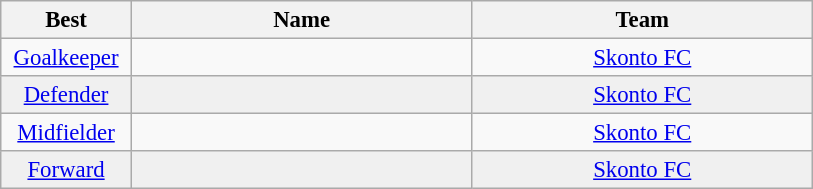<table class="wikitable" style="font-size:95%; text-align:center;">
<tr>
<th width="80">Best</th>
<th width="220">Name</th>
<th width="220">Team</th>
</tr>
<tr>
<td><a href='#'>Goalkeeper</a></td>
<td></td>
<td><a href='#'>Skonto FC</a></td>
</tr>
<tr bgcolor="#F0F0F0">
<td><a href='#'>Defender</a></td>
<td></td>
<td><a href='#'>Skonto FC</a></td>
</tr>
<tr>
<td><a href='#'>Midfielder</a></td>
<td></td>
<td><a href='#'>Skonto FC</a></td>
</tr>
<tr bgcolor="#F0F0F0">
<td><a href='#'>Forward</a></td>
<td></td>
<td><a href='#'>Skonto FC</a></td>
</tr>
</table>
